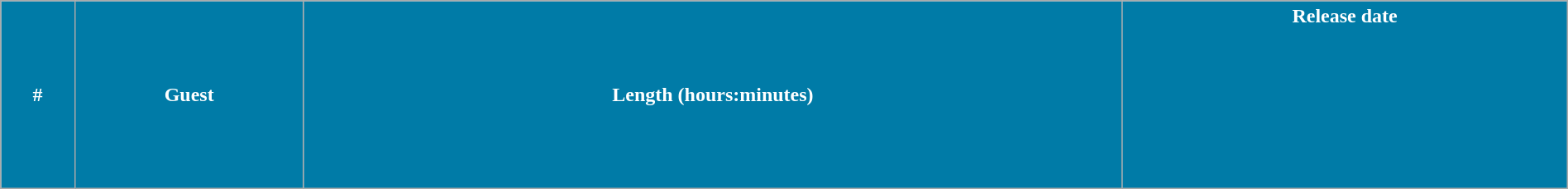<table class="wikitable plainrowheaders" style="width:100%;">
<tr style="color:white">
<th style="background-color: #007BA7;">#</th>
<th style="background-color: #007BA7;">Guest</th>
<th style="background-color: #007BA7;">Length (hours:minutes)</th>
<th style="background-color: #007BA7;">Release date<br><br><br><br><br><br><br><br></th>
</tr>
</table>
